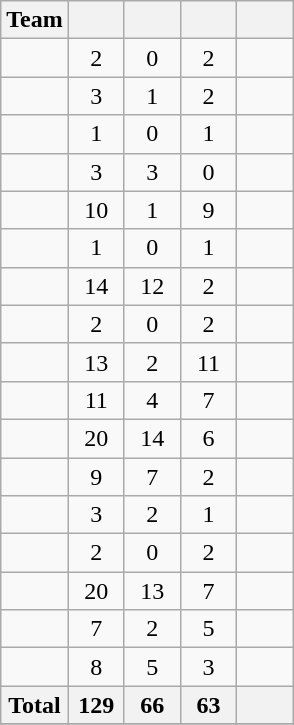<table class="wikitable sortable" style="text-align:center">
<tr>
<th>Team</th>
<th width=30></th>
<th width=30></th>
<th width=30></th>
<th width=30></th>
</tr>
<tr>
<td align=left></td>
<td>2</td>
<td>0</td>
<td>2</td>
<td><strong></strong></td>
</tr>
<tr>
<td align=left></td>
<td>3</td>
<td>1</td>
<td>2</td>
<td><strong></strong></td>
</tr>
<tr>
<td align=left></td>
<td>1</td>
<td>0</td>
<td>1</td>
<td><strong></strong></td>
</tr>
<tr>
<td align=left></td>
<td>3</td>
<td>3</td>
<td>0</td>
<td><strong></strong></td>
</tr>
<tr>
<td align=left></td>
<td>10</td>
<td>1</td>
<td>9</td>
<td><strong></strong></td>
</tr>
<tr>
<td align=left></td>
<td>1</td>
<td>0</td>
<td>1</td>
<td><strong></strong></td>
</tr>
<tr>
<td align=left></td>
<td>14</td>
<td>12</td>
<td>2</td>
<td><strong></strong></td>
</tr>
<tr>
<td align=left></td>
<td>2</td>
<td>0</td>
<td>2</td>
<td><strong></strong></td>
</tr>
<tr>
<td align=left></td>
<td>13</td>
<td>2</td>
<td>11</td>
<td><strong></strong></td>
</tr>
<tr>
<td align=left></td>
<td>11</td>
<td>4</td>
<td>7</td>
<td><strong></strong></td>
</tr>
<tr>
<td align=left></td>
<td>20</td>
<td>14</td>
<td>6</td>
<td><strong></strong></td>
</tr>
<tr>
<td align=left></td>
<td>9</td>
<td>7</td>
<td>2</td>
<td><strong></strong></td>
</tr>
<tr>
<td align=left></td>
<td>3</td>
<td>2</td>
<td>1</td>
<td><strong></strong></td>
</tr>
<tr>
<td align=left></td>
<td>2</td>
<td>0</td>
<td>2</td>
<td><strong></strong></td>
</tr>
<tr>
<td align=left></td>
<td>20</td>
<td>13</td>
<td>7</td>
<td><strong></strong></td>
</tr>
<tr>
<td align=left></td>
<td>7</td>
<td>2</td>
<td>5</td>
<td><strong></strong></td>
</tr>
<tr>
<td align=left></td>
<td>8</td>
<td>5</td>
<td>3</td>
<td><strong></strong></td>
</tr>
<tr>
<th>Total</th>
<th>129</th>
<th>66</th>
<th>63</th>
<th></th>
</tr>
<tr>
</tr>
</table>
